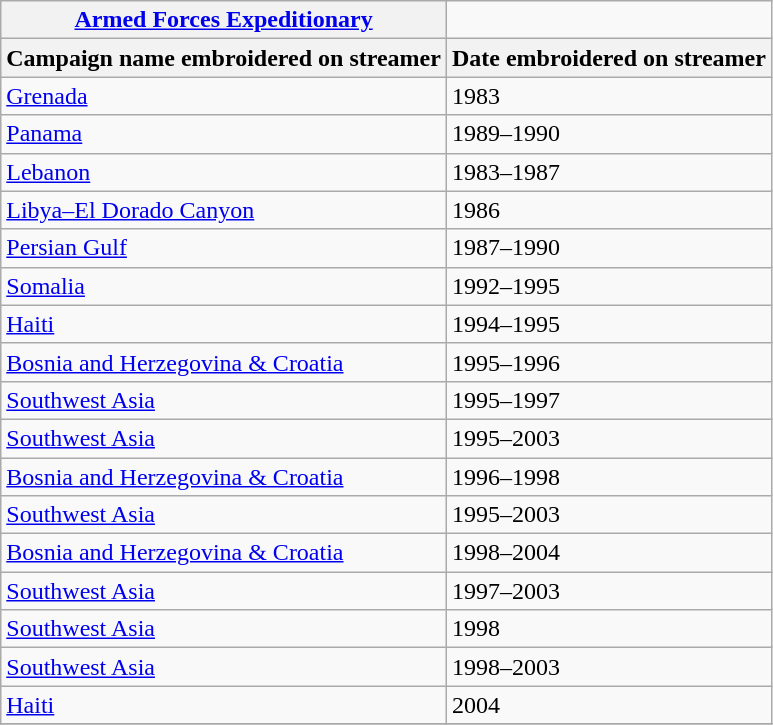<table class="wikitable">
<tr>
<th><a href='#'>Armed Forces Expeditionary</a></th>
<td colspan="2"></td>
</tr>
<tr>
<th>Campaign name embroidered on streamer</th>
<th>Date embroidered on streamer</th>
</tr>
<tr>
<td><a href='#'>Grenada</a></td>
<td>1983</td>
</tr>
<tr>
<td><a href='#'>Panama</a></td>
<td>1989–1990</td>
</tr>
<tr>
<td><a href='#'>Lebanon</a></td>
<td>1983–1987</td>
</tr>
<tr>
<td><a href='#'>Libya–El Dorado Canyon</a></td>
<td>1986</td>
</tr>
<tr>
<td><a href='#'>Persian Gulf</a></td>
<td>1987–1990</td>
</tr>
<tr>
<td><a href='#'>Somalia</a></td>
<td>1992–1995</td>
</tr>
<tr>
<td><a href='#'>Haiti</a></td>
<td>1994–1995</td>
</tr>
<tr>
<td><a href='#'>Bosnia and Herzegovina & Croatia</a></td>
<td>1995–1996</td>
</tr>
<tr>
<td><a href='#'>Southwest Asia</a></td>
<td>1995–1997</td>
</tr>
<tr>
<td><a href='#'>Southwest Asia</a></td>
<td>1995–2003</td>
</tr>
<tr>
<td><a href='#'>Bosnia and Herzegovina & Croatia</a></td>
<td>1996–1998</td>
</tr>
<tr>
<td><a href='#'>Southwest Asia</a></td>
<td>1995–2003</td>
</tr>
<tr>
<td><a href='#'>Bosnia and Herzegovina & Croatia</a></td>
<td>1998–2004</td>
</tr>
<tr>
<td><a href='#'>Southwest Asia</a></td>
<td>1997–2003</td>
</tr>
<tr>
<td><a href='#'>Southwest Asia</a></td>
<td>1998</td>
</tr>
<tr>
<td><a href='#'>Southwest Asia</a></td>
<td>1998–2003</td>
</tr>
<tr>
<td><a href='#'>Haiti</a></td>
<td>2004</td>
</tr>
<tr>
</tr>
</table>
